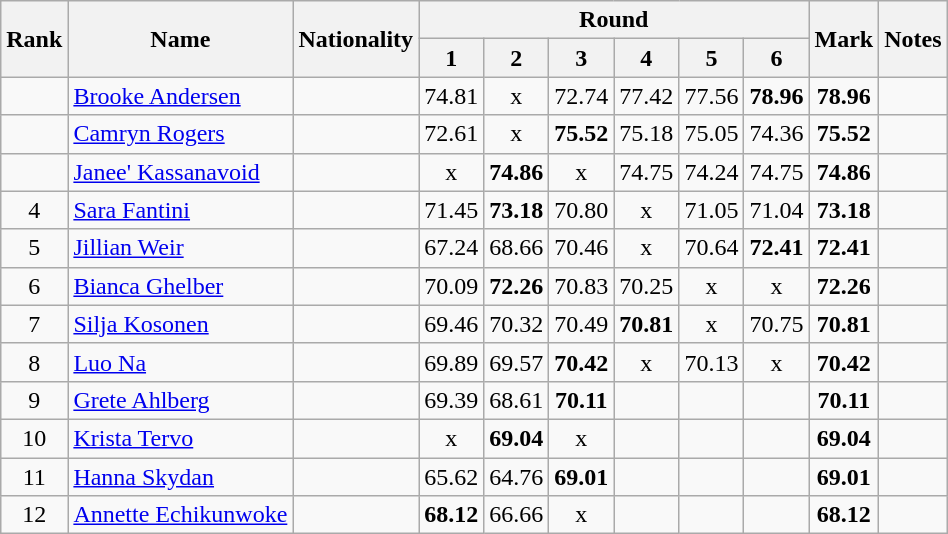<table class="wikitable sortable" style="text-align:center">
<tr>
<th rowspan=2>Rank</th>
<th rowspan=2>Name</th>
<th rowspan=2>Nationality</th>
<th colspan=6>Round</th>
<th rowspan=2>Mark</th>
<th rowspan=2>Notes</th>
</tr>
<tr>
<th>1</th>
<th>2</th>
<th>3</th>
<th>4</th>
<th>5</th>
<th>6</th>
</tr>
<tr>
<td></td>
<td align=left><a href='#'>Brooke Andersen</a></td>
<td align=left></td>
<td>74.81</td>
<td>x</td>
<td>72.74</td>
<td>77.42</td>
<td>77.56</td>
<td><strong>78.96</strong></td>
<td><strong>78.96</strong></td>
<td></td>
</tr>
<tr>
<td></td>
<td align=left><a href='#'>Camryn Rogers</a></td>
<td align=left></td>
<td>72.61</td>
<td>x</td>
<td><strong>75.52</strong></td>
<td>75.18</td>
<td>75.05</td>
<td>74.36</td>
<td><strong>75.52</strong></td>
<td></td>
</tr>
<tr>
<td></td>
<td align=left><a href='#'>Janee' Kassanavoid</a></td>
<td align=left></td>
<td>x</td>
<td><strong>74.86</strong></td>
<td>x</td>
<td>74.75</td>
<td>74.24</td>
<td>74.75</td>
<td><strong>74.86</strong></td>
<td></td>
</tr>
<tr>
<td>4</td>
<td align=left><a href='#'>Sara Fantini</a></td>
<td align=left></td>
<td>71.45</td>
<td><strong>73.18</strong></td>
<td>70.80</td>
<td>x</td>
<td>71.05</td>
<td>71.04</td>
<td><strong>73.18</strong></td>
<td></td>
</tr>
<tr>
<td>5</td>
<td align=left><a href='#'>Jillian Weir</a></td>
<td align=left></td>
<td>67.24</td>
<td>68.66</td>
<td>70.46</td>
<td>x</td>
<td>70.64</td>
<td><strong>72.41</strong></td>
<td><strong>72.41</strong></td>
<td></td>
</tr>
<tr>
<td>6</td>
<td align=left><a href='#'>Bianca Ghelber</a></td>
<td align=left></td>
<td>70.09</td>
<td><strong>72.26</strong></td>
<td>70.83</td>
<td>70.25</td>
<td>x</td>
<td>x</td>
<td><strong>72.26</strong></td>
<td></td>
</tr>
<tr>
<td>7</td>
<td align=left><a href='#'>Silja Kosonen</a></td>
<td align=left></td>
<td>69.46</td>
<td>70.32</td>
<td>70.49</td>
<td><strong>70.81</strong></td>
<td>x</td>
<td>70.75</td>
<td><strong>70.81</strong></td>
<td></td>
</tr>
<tr>
<td>8</td>
<td align=left><a href='#'>Luo Na</a></td>
<td align=left></td>
<td>69.89</td>
<td>69.57</td>
<td><strong>70.42</strong></td>
<td>x</td>
<td>70.13</td>
<td>x</td>
<td><strong>70.42</strong></td>
<td></td>
</tr>
<tr>
<td>9</td>
<td align=left><a href='#'>Grete Ahlberg</a></td>
<td align=left></td>
<td>69.39</td>
<td>68.61</td>
<td><strong>70.11</strong></td>
<td></td>
<td></td>
<td></td>
<td><strong>70.11</strong></td>
<td></td>
</tr>
<tr>
<td>10</td>
<td align=left><a href='#'>Krista Tervo</a></td>
<td align=left></td>
<td>x</td>
<td><strong>69.04</strong></td>
<td>x</td>
<td></td>
<td></td>
<td></td>
<td><strong>69.04</strong></td>
<td></td>
</tr>
<tr>
<td>11</td>
<td align=left><a href='#'>Hanna Skydan</a></td>
<td align=left></td>
<td>65.62</td>
<td>64.76</td>
<td><strong>69.01</strong></td>
<td></td>
<td></td>
<td></td>
<td><strong>69.01</strong></td>
<td></td>
</tr>
<tr>
<td>12</td>
<td align=left><a href='#'>Annette Echikunwoke</a></td>
<td align=left></td>
<td><strong>68.12</strong></td>
<td>66.66</td>
<td>x</td>
<td></td>
<td></td>
<td></td>
<td><strong>68.12</strong></td>
<td></td>
</tr>
</table>
